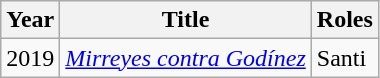<table class="wikitable">
<tr>
<th>Year</th>
<th>Title</th>
<th>Roles</th>
</tr>
<tr>
<td>2019</td>
<td><em><a href='#'>Mirreyes contra Godínez</a></em></td>
<td>Santi</td>
</tr>
</table>
